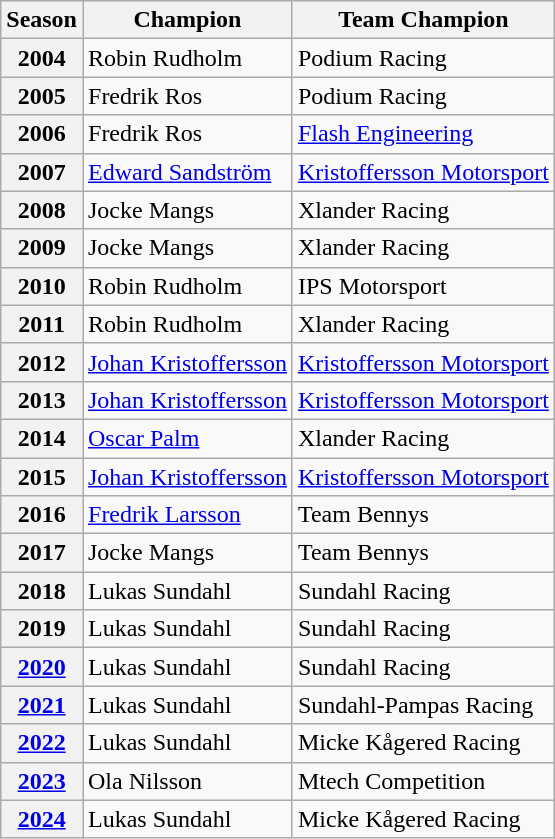<table class="wikitable">
<tr>
<th>Season</th>
<th>Champion</th>
<th>Team Champion</th>
</tr>
<tr>
<th>2004</th>
<td> Robin Rudholm</td>
<td> Podium Racing</td>
</tr>
<tr>
<th>2005</th>
<td> Fredrik Ros</td>
<td> Podium Racing</td>
</tr>
<tr>
<th>2006</th>
<td> Fredrik Ros</td>
<td> <a href='#'>Flash Engineering</a></td>
</tr>
<tr>
<th>2007</th>
<td> <a href='#'>Edward Sandström</a></td>
<td> <a href='#'>Kristoffersson Motorsport</a></td>
</tr>
<tr>
<th>2008</th>
<td> Jocke Mangs</td>
<td> Xlander Racing</td>
</tr>
<tr>
<th>2009</th>
<td> Jocke Mangs</td>
<td> Xlander Racing</td>
</tr>
<tr>
<th>2010</th>
<td> Robin Rudholm</td>
<td> IPS Motorsport</td>
</tr>
<tr>
<th>2011</th>
<td> Robin Rudholm</td>
<td> Xlander Racing</td>
</tr>
<tr>
<th>2012</th>
<td> <a href='#'>Johan Kristoffersson</a></td>
<td> <a href='#'>Kristoffersson Motorsport</a></td>
</tr>
<tr>
<th>2013</th>
<td> <a href='#'>Johan Kristoffersson</a></td>
<td> <a href='#'>Kristoffersson Motorsport</a></td>
</tr>
<tr>
<th>2014</th>
<td> <a href='#'>Oscar Palm</a></td>
<td> Xlander Racing</td>
</tr>
<tr>
<th>2015</th>
<td> <a href='#'>Johan Kristoffersson</a></td>
<td> <a href='#'>Kristoffersson Motorsport</a></td>
</tr>
<tr>
<th>2016</th>
<td> <a href='#'>Fredrik Larsson</a></td>
<td> Team Bennys</td>
</tr>
<tr>
<th>2017</th>
<td> Jocke Mangs</td>
<td> Team Bennys</td>
</tr>
<tr>
<th>2018</th>
<td> Lukas Sundahl</td>
<td> Sundahl Racing</td>
</tr>
<tr>
<th>2019</th>
<td> Lukas Sundahl</td>
<td> Sundahl Racing</td>
</tr>
<tr>
<th><a href='#'>2020</a></th>
<td> Lukas Sundahl</td>
<td> Sundahl Racing</td>
</tr>
<tr>
<th><a href='#'>2021</a></th>
<td> Lukas Sundahl</td>
<td> Sundahl-Pampas Racing</td>
</tr>
<tr>
<th><a href='#'>2022</a></th>
<td> Lukas Sundahl</td>
<td> Micke Kågered Racing</td>
</tr>
<tr>
<th><a href='#'>2023</a></th>
<td> Ola Nilsson</td>
<td> Mtech Competition</td>
</tr>
<tr>
<th><a href='#'>2024</a></th>
<td> Lukas Sundahl</td>
<td> Micke Kågered Racing</td>
</tr>
</table>
